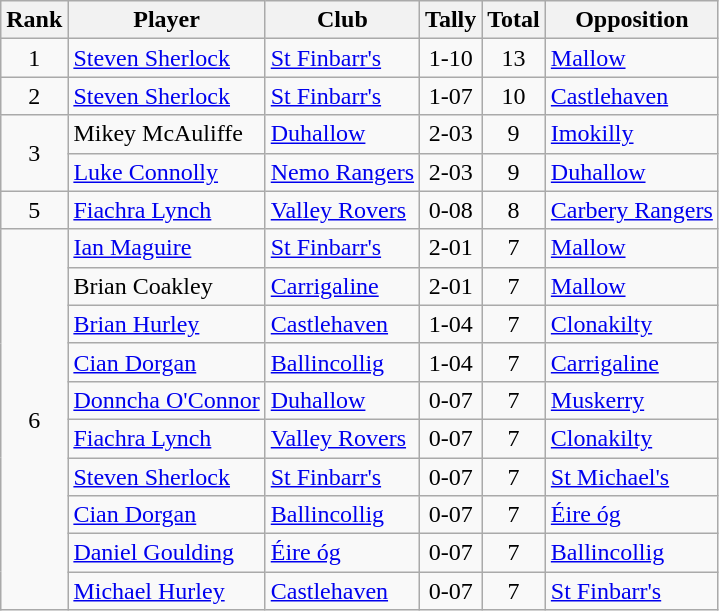<table class="wikitable">
<tr>
<th>Rank</th>
<th>Player</th>
<th>Club</th>
<th>Tally</th>
<th>Total</th>
<th>Opposition</th>
</tr>
<tr>
<td rowspan="1" style="text-align:center;">1</td>
<td><a href='#'>Steven Sherlock</a></td>
<td><a href='#'>St Finbarr's</a></td>
<td align=center>1-10</td>
<td align=center>13</td>
<td><a href='#'>Mallow</a></td>
</tr>
<tr>
<td rowspan="1" style="text-align:center;">2</td>
<td><a href='#'>Steven Sherlock</a></td>
<td><a href='#'>St Finbarr's</a></td>
<td align=center>1-07</td>
<td align=center>10</td>
<td><a href='#'>Castlehaven</a></td>
</tr>
<tr>
<td rowspan="2" style="text-align:center;">3</td>
<td>Mikey McAuliffe</td>
<td><a href='#'>Duhallow</a></td>
<td align=center>2-03</td>
<td align=center>9</td>
<td><a href='#'>Imokilly</a></td>
</tr>
<tr>
<td><a href='#'>Luke Connolly</a></td>
<td><a href='#'>Nemo Rangers</a></td>
<td align=center>2-03</td>
<td align=center>9</td>
<td><a href='#'>Duhallow</a></td>
</tr>
<tr>
<td rowspan="1" style="text-align:center;">5</td>
<td><a href='#'>Fiachra Lynch</a></td>
<td><a href='#'>Valley Rovers</a></td>
<td align=center>0-08</td>
<td align=center>8</td>
<td><a href='#'>Carbery Rangers</a></td>
</tr>
<tr>
<td rowspan="10" style="text-align:center;">6</td>
<td><a href='#'>Ian Maguire</a></td>
<td><a href='#'>St Finbarr's</a></td>
<td align=center>2-01</td>
<td align=center>7</td>
<td><a href='#'>Mallow</a></td>
</tr>
<tr>
<td>Brian Coakley</td>
<td><a href='#'>Carrigaline</a></td>
<td align=center>2-01</td>
<td align=center>7</td>
<td><a href='#'>Mallow</a></td>
</tr>
<tr>
<td><a href='#'>Brian Hurley</a></td>
<td><a href='#'>Castlehaven</a></td>
<td align=center>1-04</td>
<td align=center>7</td>
<td><a href='#'>Clonakilty</a></td>
</tr>
<tr>
<td><a href='#'>Cian Dorgan</a></td>
<td><a href='#'>Ballincollig</a></td>
<td align=center>1-04</td>
<td align=center>7</td>
<td><a href='#'>Carrigaline</a></td>
</tr>
<tr>
<td><a href='#'>Donncha O'Connor</a></td>
<td><a href='#'>Duhallow</a></td>
<td align=center>0-07</td>
<td align=center>7</td>
<td><a href='#'>Muskerry</a></td>
</tr>
<tr>
<td><a href='#'>Fiachra Lynch</a></td>
<td><a href='#'>Valley Rovers</a></td>
<td align=center>0-07</td>
<td align=center>7</td>
<td><a href='#'>Clonakilty</a></td>
</tr>
<tr>
<td><a href='#'>Steven Sherlock</a></td>
<td><a href='#'>St Finbarr's</a></td>
<td align=center>0-07</td>
<td align=center>7</td>
<td><a href='#'>St Michael's</a></td>
</tr>
<tr>
<td><a href='#'>Cian Dorgan</a></td>
<td><a href='#'>Ballincollig</a></td>
<td align=center>0-07</td>
<td align=center>7</td>
<td><a href='#'>Éire óg</a></td>
</tr>
<tr>
<td><a href='#'>Daniel Goulding</a></td>
<td><a href='#'>Éire óg</a></td>
<td align=center>0-07</td>
<td align=center>7</td>
<td><a href='#'>Ballincollig</a></td>
</tr>
<tr>
<td><a href='#'>Michael Hurley</a></td>
<td><a href='#'>Castlehaven</a></td>
<td align=center>0-07</td>
<td align=center>7</td>
<td><a href='#'>St Finbarr's</a></td>
</tr>
</table>
